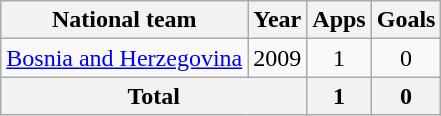<table class=wikitable style=text-align:center>
<tr>
<th>National team</th>
<th>Year</th>
<th>Apps</th>
<th>Goals</th>
</tr>
<tr>
<td><a href='#'>Bosnia and Herzegovina</a></td>
<td>2009</td>
<td>1</td>
<td>0</td>
</tr>
<tr>
<th colspan=2>Total</th>
<th>1</th>
<th>0</th>
</tr>
</table>
